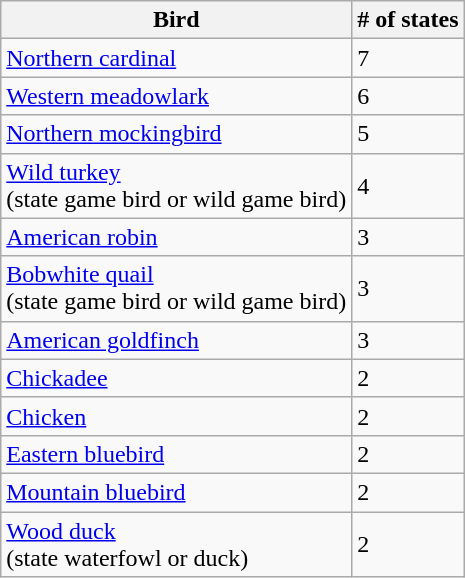<table class="wikitable sortable">
<tr>
<th>Bird</th>
<th># of states</th>
</tr>
<tr>
<td><a href='#'>Northern cardinal</a></td>
<td>7</td>
</tr>
<tr>
<td><a href='#'>Western meadowlark</a></td>
<td>6</td>
</tr>
<tr>
<td><a href='#'>Northern mockingbird</a></td>
<td>5</td>
</tr>
<tr>
<td><a href='#'>Wild turkey</a><br>(state game bird or wild game bird)</td>
<td>4</td>
</tr>
<tr>
<td><a href='#'>American robin</a></td>
<td>3</td>
</tr>
<tr>
<td><a href='#'>Bobwhite quail</a><br>(state game bird or wild game bird)</td>
<td>3</td>
</tr>
<tr>
<td><a href='#'>American goldfinch</a></td>
<td>3</td>
</tr>
<tr>
<td><a href='#'>Chickadee</a></td>
<td>2</td>
</tr>
<tr>
<td><a href='#'>Chicken</a></td>
<td>2</td>
</tr>
<tr>
<td><a href='#'>Eastern bluebird</a></td>
<td>2</td>
</tr>
<tr>
<td><a href='#'>Mountain bluebird</a></td>
<td>2</td>
</tr>
<tr>
<td><a href='#'>Wood duck</a><br>(state waterfowl or duck)</td>
<td>2</td>
</tr>
</table>
